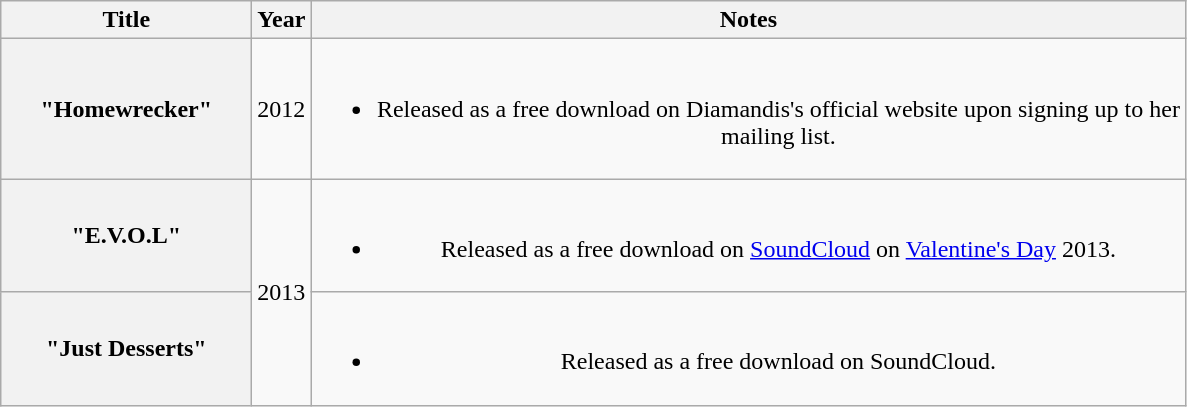<table class="wikitable plainrowheaders" style="text-align:center;">
<tr>
<th scope="col" style="width:10em;">Title</th>
<th scope="col" style="width:1em;">Year</th>
<th scope="col" style="width:36em;">Notes</th>
</tr>
<tr>
<th scope="row">"Homewrecker"</th>
<td>2012</td>
<td><br><ul><li>Released as a free download on Diamandis's official website upon signing up to her mailing list.</li></ul></td>
</tr>
<tr>
<th scope="row">"E.V.O.L"</th>
<td rowspan="2">2013</td>
<td><br><ul><li>Released as a free download on <a href='#'>SoundCloud</a> on <a href='#'>Valentine's Day</a> 2013.</li></ul></td>
</tr>
<tr>
<th scope="row">"Just Desserts"<br></th>
<td><br><ul><li>Released as a free download on SoundCloud.</li></ul></td>
</tr>
</table>
